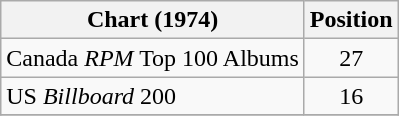<table class="wikitable">
<tr>
<th>Chart (1974)</th>
<th>Position</th>
</tr>
<tr>
<td>Canada <em>RPM</em> Top 100 Albums</td>
<td align="center">27</td>
</tr>
<tr>
<td>US <em>Billboard</em> 200</td>
<td align="center">16</td>
</tr>
<tr>
</tr>
</table>
